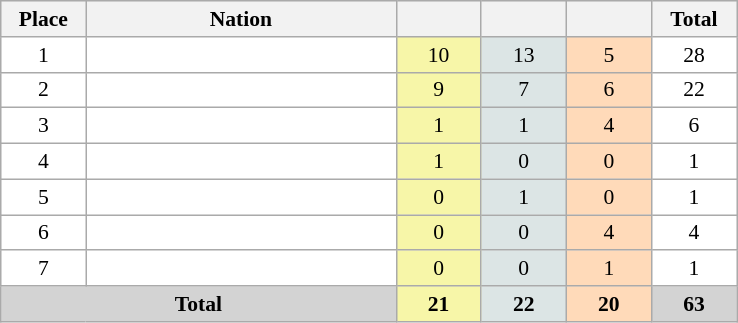<table class=wikitable style="border:1px solid #AAAAAA;font-size:90%">
<tr bgcolor="#EFEFEF">
<th width=50>Place</th>
<th width=200>Nation</th>
<th width=50></th>
<th width=50></th>
<th width=50></th>
<th width=50>Total</th>
</tr>
<tr align="center" valign="top" bgcolor="#FFFFFF">
<td>1</td>
<td align="left"></td>
<td style="background:#F7F6A8;">10</td>
<td style="background:#DCE5E5;">13</td>
<td style="background:#FFDAB9;">5</td>
<td>28</td>
</tr>
<tr align="center" valign="top" bgcolor="#FFFFFF">
<td>2</td>
<td align="left"></td>
<td style="background:#F7F6A8;">9</td>
<td style="background:#DCE5E5;">7</td>
<td style="background:#FFDAB9;">6</td>
<td>22</td>
</tr>
<tr align="center" valign="top" bgcolor="#FFFFFF">
<td>3</td>
<td align="left"></td>
<td style="background:#F7F6A8;">1</td>
<td style="background:#DCE5E5;">1</td>
<td style="background:#FFDAB9;">4</td>
<td>6</td>
</tr>
<tr align="center" valign="top" bgcolor="#FFFFFF">
<td>4</td>
<td align="left"></td>
<td style="background:#F7F6A8;">1</td>
<td style="background:#DCE5E5;">0</td>
<td style="background:#FFDAB9;">0</td>
<td>1</td>
</tr>
<tr align="center" valign="top" bgcolor="#FFFFFF">
<td>5</td>
<td align="left"></td>
<td style="background:#F7F6A8;">0</td>
<td style="background:#DCE5E5;">1</td>
<td style="background:#FFDAB9;">0</td>
<td>1</td>
</tr>
<tr align="center" valign="top" bgcolor="#FFFFFF">
<td>6</td>
<td align="left"></td>
<td style="background:#F7F6A8;">0</td>
<td style="background:#DCE5E5;">0</td>
<td style="background:#FFDAB9;">4</td>
<td>4</td>
</tr>
<tr align="center" valign="top" bgcolor="#FFFFFF">
<td>7</td>
<td align="left"></td>
<td style="background:#F7F6A8;">0</td>
<td style="background:#DCE5E5;">0</td>
<td style="background:#FFDAB9;">1</td>
<td>1</td>
</tr>
<tr align="center">
<td colspan="2" bgcolor=D3D3D3><strong>Total</strong></td>
<td style="background:#F7F6A8;"><strong>21</strong></td>
<td style="background:#DCE5E5;"><strong>22</strong></td>
<td style="background:#FFDAB9;"><strong>20</strong></td>
<td bgcolor=D3D3D3><strong>63</strong></td>
</tr>
</table>
